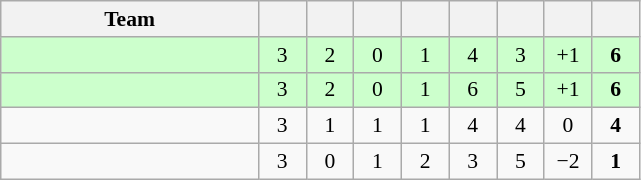<table class="wikitable" style="text-align: center; font-size: 90%;">
<tr>
<th width=165>Team</th>
<th width=25></th>
<th width=25></th>
<th width=25></th>
<th width=25></th>
<th width=25></th>
<th width=25></th>
<th width=25></th>
<th width=25></th>
</tr>
<tr style="background:#cfc;">
<td align="left"></td>
<td>3</td>
<td>2</td>
<td>0</td>
<td>1</td>
<td>4</td>
<td>3</td>
<td>+1</td>
<td><strong>6</strong></td>
</tr>
<tr style="background:#cfc;">
<td align="left"></td>
<td>3</td>
<td>2</td>
<td>0</td>
<td>1</td>
<td>6</td>
<td>5</td>
<td>+1</td>
<td><strong>6</strong></td>
</tr>
<tr>
<td align="left"></td>
<td>3</td>
<td>1</td>
<td>1</td>
<td>1</td>
<td>4</td>
<td>4</td>
<td>0</td>
<td><strong>4</strong></td>
</tr>
<tr>
<td align="left"></td>
<td>3</td>
<td>0</td>
<td>1</td>
<td>2</td>
<td>3</td>
<td>5</td>
<td>−2</td>
<td><strong>1</strong></td>
</tr>
</table>
